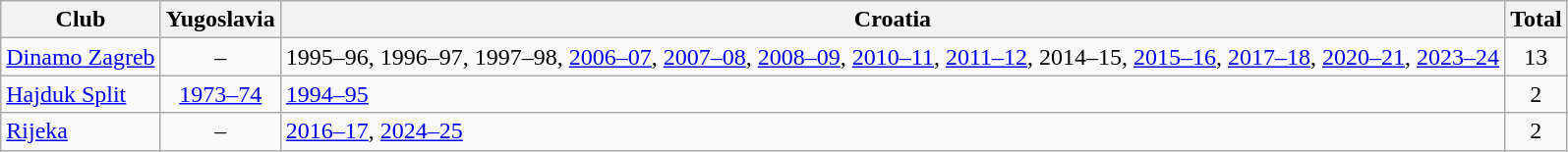<table class="wikitable sortable">
<tr>
<th>Club</th>
<th>Yugoslavia</th>
<th>Croatia</th>
<th>Total</th>
</tr>
<tr>
<td><a href='#'>Dinamo Zagreb</a></td>
<td style="text-align:center">–</td>
<td>1995–96, 1996–97, 1997–98, <a href='#'>2006–07</a>, <a href='#'>2007–08</a>, <a href='#'>2008–09</a>, <a href='#'>2010–11</a>, <a href='#'>2011–12</a>, 2014–15, <a href='#'>2015–16</a>, <a href='#'>2017–18</a>, <a href='#'>2020–21</a>, <a href='#'>2023–24</a></td>
<td style="text-align:center">13</td>
</tr>
<tr>
<td><a href='#'>Hajduk Split</a></td>
<td style="text-align:center"><a href='#'>1973–74</a></td>
<td><a href='#'>1994–95</a></td>
<td style="text-align:center">2</td>
</tr>
<tr>
<td><a href='#'>Rijeka</a></td>
<td style="text-align:center">–</td>
<td><a href='#'>2016–17</a>, <a href='#'>2024–25</a></td>
<td style="text-align:center">2</td>
</tr>
</table>
